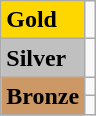<table class="wikitable">
<tr>
<td bgcolor="gold"><strong>Gold</strong></td>
<td></td>
</tr>
<tr>
<td bgcolor="silver"><strong>Silver</strong></td>
<td></td>
</tr>
<tr>
<td rowspan="2" bgcolor="#cc9966"><strong>Bronze</strong></td>
<td></td>
</tr>
<tr>
<td></td>
</tr>
</table>
